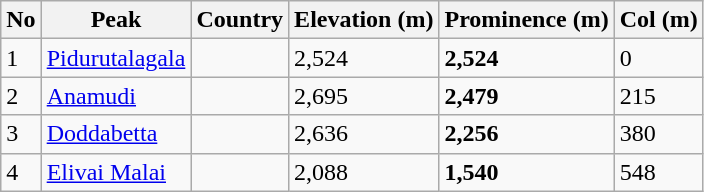<table class="wikitable sortable">
<tr>
<th>No</th>
<th>Peak</th>
<th>Country</th>
<th>Elevation (m)</th>
<th>Prominence (m)</th>
<th>Col (m)</th>
</tr>
<tr>
<td>1</td>
<td><a href='#'>Pidurutalagala</a></td>
<td></td>
<td>2,524</td>
<td><strong>2,524</strong></td>
<td>0</td>
</tr>
<tr>
<td>2</td>
<td><a href='#'>Anamudi</a></td>
<td></td>
<td>2,695</td>
<td><strong>2,479</strong></td>
<td>215</td>
</tr>
<tr>
<td>3</td>
<td><a href='#'>Doddabetta</a></td>
<td></td>
<td>2,636</td>
<td><strong>2,256</strong></td>
<td>380</td>
</tr>
<tr>
<td>4</td>
<td><a href='#'>Elivai Malai</a></td>
<td></td>
<td>2,088</td>
<td><strong>1,540</strong></td>
<td>548</td>
</tr>
</table>
